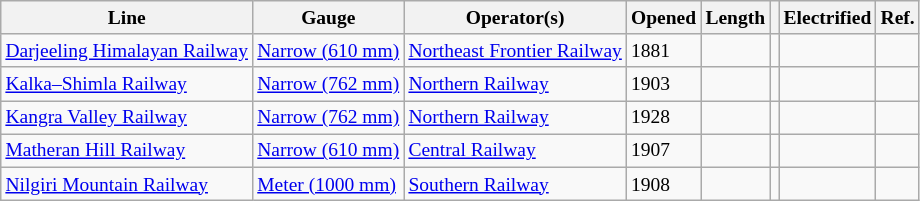<table class="wikitable" style="font-size:small;">
<tr>
<th>Line</th>
<th>Gauge</th>
<th>Operator(s)</th>
<th>Opened</th>
<th>Length</th>
<th></th>
<th>Electrified</th>
<th>Ref.</th>
</tr>
<tr>
<td><a href='#'>Darjeeling Himalayan Railway</a></td>
<td><a href='#'>Narrow (610 mm)</a></td>
<td><a href='#'>Northeast Frontier Railway</a></td>
<td>1881</td>
<td></td>
<td></td>
<td></td>
<td></td>
</tr>
<tr>
<td><a href='#'>Kalka–Shimla Railway</a></td>
<td><a href='#'>Narrow (762 mm)</a></td>
<td><a href='#'>Northern Railway</a></td>
<td>1903</td>
<td></td>
<td></td>
<td></td>
<td></td>
</tr>
<tr>
<td><a href='#'>Kangra Valley Railway</a></td>
<td><a href='#'>Narrow (762 mm)</a></td>
<td><a href='#'>Northern Railway</a></td>
<td>1928</td>
<td></td>
<td></td>
<td></td>
<td></td>
</tr>
<tr>
<td><a href='#'>Matheran Hill Railway</a></td>
<td><a href='#'>Narrow (610 mm)</a></td>
<td><a href='#'>Central Railway</a></td>
<td>1907</td>
<td></td>
<td></td>
<td></td>
<td></td>
</tr>
<tr>
<td><a href='#'>Nilgiri Mountain Railway</a></td>
<td><a href='#'>Meter (1000 mm)</a></td>
<td><a href='#'>Southern Railway</a></td>
<td>1908</td>
<td></td>
<td></td>
<td></td>
<td></td>
</tr>
</table>
